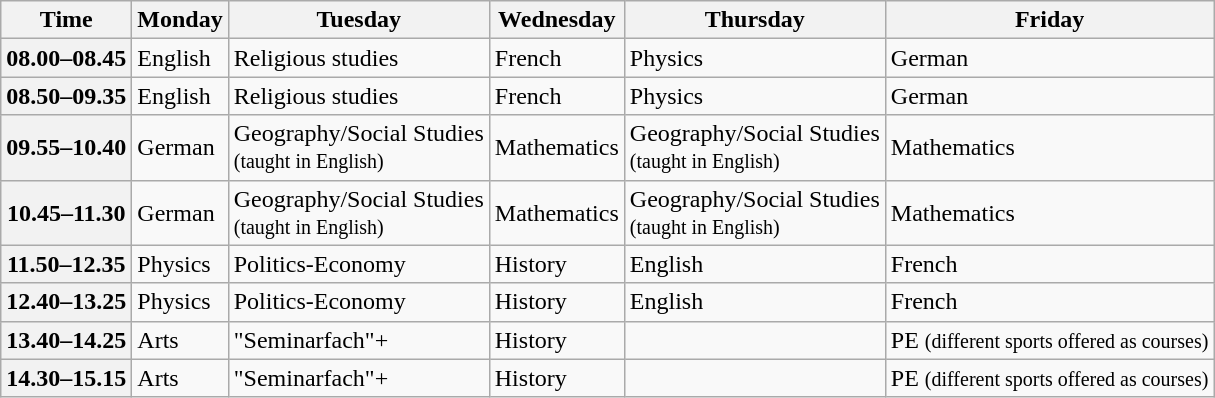<table class="wikitable">
<tr>
<th>Time</th>
<th>Monday</th>
<th>Tuesday</th>
<th>Wednesday</th>
<th>Thursday</th>
<th>Friday</th>
</tr>
<tr>
<th>08.00–08.45</th>
<td>English</td>
<td>Religious studies</td>
<td>French</td>
<td>Physics</td>
<td>German</td>
</tr>
<tr>
<th>08.50–09.35</th>
<td>English</td>
<td>Religious studies</td>
<td>French</td>
<td>Physics</td>
<td>German</td>
</tr>
<tr>
<th>09.55–10.40</th>
<td>German</td>
<td>Geography/Social Studies<br><small>(taught in English)<br></small></td>
<td>Mathematics</td>
<td>Geography/Social Studies<br><small>(taught in English)<br></small></td>
<td>Mathematics</td>
</tr>
<tr>
<th>10.45–11.30</th>
<td>German</td>
<td>Geography/Social Studies<br><small>(taught in English)<br></small></td>
<td>Mathematics</td>
<td>Geography/Social Studies<br><small>(taught in English)<br></small></td>
<td>Mathematics</td>
</tr>
<tr>
<th>11.50–12.35</th>
<td>Physics</td>
<td>Politics-Economy</td>
<td>History</td>
<td>English</td>
<td>French</td>
</tr>
<tr>
<th>12.40–13.25</th>
<td>Physics</td>
<td>Politics-Economy</td>
<td>History</td>
<td>English</td>
<td>French</td>
</tr>
<tr>
<th>13.40–14.25</th>
<td>Arts</td>
<td>"Seminarfach"+</td>
<td>History</td>
<td></td>
<td>PE <small>(different sports offered as courses)</small></td>
</tr>
<tr>
<th>14.30–15.15</th>
<td>Arts</td>
<td>"Seminarfach"+</td>
<td>History</td>
<td></td>
<td>PE <small>(different sports offered as courses)</small></td>
</tr>
</table>
